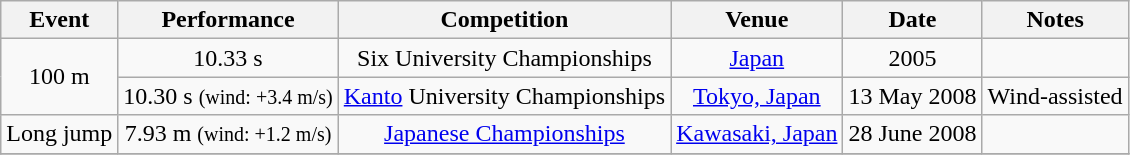<table class="wikitable" style=text-align:center>
<tr>
<th>Event</th>
<th>Performance</th>
<th>Competition</th>
<th>Venue</th>
<th>Date</th>
<th>Notes</th>
</tr>
<tr>
<td rowspan=2>100 m</td>
<td>10.33 s</td>
<td>Six University Championships</td>
<td><a href='#'>Japan</a></td>
<td>2005</td>
<td></td>
</tr>
<tr>
<td>10.30 s <small>(wind: +3.4 m/s)</small></td>
<td><a href='#'>Kanto</a> University Championships</td>
<td><a href='#'>Tokyo, Japan</a></td>
<td>13 May 2008</td>
<td>Wind-assisted</td>
</tr>
<tr>
<td>Long jump</td>
<td>7.93 m <small>(wind: +1.2 m/s)</small></td>
<td><a href='#'>Japanese Championships</a></td>
<td><a href='#'>Kawasaki, Japan</a></td>
<td>28 June 2008</td>
<td></td>
</tr>
<tr>
</tr>
</table>
